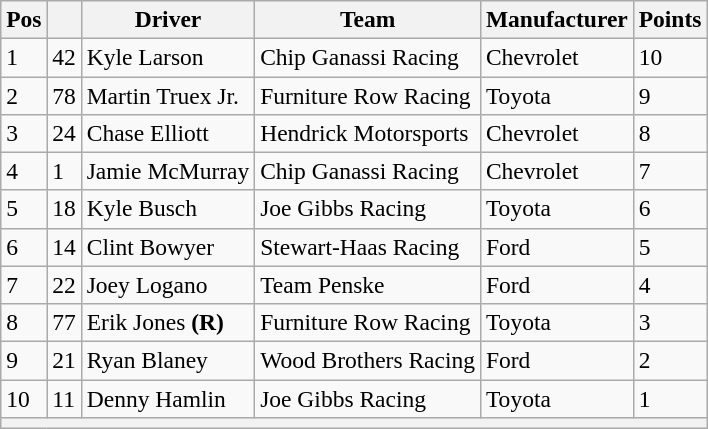<table class="wikitable" style="font-size:98%">
<tr>
<th>Pos</th>
<th></th>
<th>Driver</th>
<th>Team</th>
<th>Manufacturer</th>
<th>Points</th>
</tr>
<tr>
<td>1</td>
<td>42</td>
<td>Kyle Larson</td>
<td>Chip Ganassi Racing</td>
<td>Chevrolet</td>
<td>10</td>
</tr>
<tr>
<td>2</td>
<td>78</td>
<td>Martin Truex Jr.</td>
<td>Furniture Row Racing</td>
<td>Toyota</td>
<td>9</td>
</tr>
<tr>
<td>3</td>
<td>24</td>
<td>Chase Elliott</td>
<td>Hendrick Motorsports</td>
<td>Chevrolet</td>
<td>8</td>
</tr>
<tr>
<td>4</td>
<td>1</td>
<td>Jamie McMurray</td>
<td>Chip Ganassi Racing</td>
<td>Chevrolet</td>
<td>7</td>
</tr>
<tr>
<td>5</td>
<td>18</td>
<td>Kyle Busch</td>
<td>Joe Gibbs Racing</td>
<td>Toyota</td>
<td>6</td>
</tr>
<tr>
<td>6</td>
<td>14</td>
<td>Clint Bowyer</td>
<td>Stewart-Haas Racing</td>
<td>Ford</td>
<td>5</td>
</tr>
<tr>
<td>7</td>
<td>22</td>
<td>Joey Logano</td>
<td>Team Penske</td>
<td>Ford</td>
<td>4</td>
</tr>
<tr>
<td>8</td>
<td>77</td>
<td>Erik Jones <strong>(R)</strong></td>
<td>Furniture Row Racing</td>
<td>Toyota</td>
<td>3</td>
</tr>
<tr>
<td>9</td>
<td>21</td>
<td>Ryan Blaney</td>
<td>Wood Brothers Racing</td>
<td>Ford</td>
<td>2</td>
</tr>
<tr>
<td>10</td>
<td>11</td>
<td>Denny Hamlin</td>
<td>Joe Gibbs Racing</td>
<td>Toyota</td>
<td>1</td>
</tr>
<tr>
<th colspan="6"></th>
</tr>
</table>
